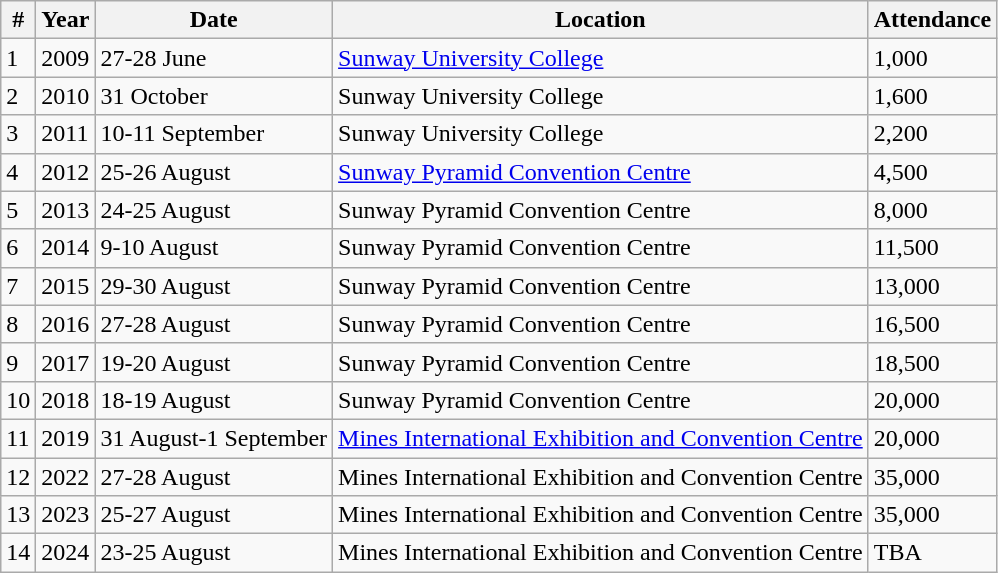<table class="wikitable">
<tr>
<th>#</th>
<th>Year</th>
<th>Date</th>
<th>Location</th>
<th>Attendance</th>
</tr>
<tr>
<td>1</td>
<td>2009</td>
<td>27-28 June</td>
<td><a href='#'>Sunway University College</a></td>
<td>1,000</td>
</tr>
<tr>
<td>2</td>
<td>2010</td>
<td>31 October</td>
<td>Sunway University College</td>
<td>1,600</td>
</tr>
<tr>
<td>3</td>
<td>2011</td>
<td>10-11 September</td>
<td>Sunway University College</td>
<td>2,200</td>
</tr>
<tr>
<td>4</td>
<td>2012</td>
<td>25-26 August</td>
<td><a href='#'>Sunway Pyramid Convention Centre</a></td>
<td>4,500</td>
</tr>
<tr>
<td>5</td>
<td>2013</td>
<td>24-25 August</td>
<td>Sunway Pyramid Convention Centre</td>
<td>8,000</td>
</tr>
<tr>
<td>6</td>
<td>2014</td>
<td>9-10 August</td>
<td>Sunway Pyramid Convention Centre</td>
<td>11,500</td>
</tr>
<tr>
<td>7</td>
<td>2015</td>
<td>29-30 August</td>
<td>Sunway Pyramid Convention Centre</td>
<td>13,000</td>
</tr>
<tr>
<td>8</td>
<td>2016</td>
<td>27-28 August</td>
<td>Sunway Pyramid Convention Centre</td>
<td>16,500</td>
</tr>
<tr>
<td>9</td>
<td>2017</td>
<td>19-20 August</td>
<td>Sunway Pyramid Convention Centre</td>
<td>18,500</td>
</tr>
<tr>
<td>10</td>
<td>2018</td>
<td>18-19 August</td>
<td>Sunway Pyramid Convention Centre</td>
<td>20,000</td>
</tr>
<tr>
<td>11</td>
<td>2019</td>
<td>31 August-1 September</td>
<td><a href='#'>Mines International Exhibition and Convention Centre</a></td>
<td>20,000</td>
</tr>
<tr>
<td>12</td>
<td>2022</td>
<td>27-28 August</td>
<td>Mines International Exhibition and Convention Centre</td>
<td>35,000</td>
</tr>
<tr>
<td>13</td>
<td>2023</td>
<td>25-27 August</td>
<td>Mines International Exhibition and Convention Centre</td>
<td>35,000</td>
</tr>
<tr>
<td>14</td>
<td>2024</td>
<td>23-25 August</td>
<td>Mines International Exhibition and Convention Centre</td>
<td>TBA</td>
</tr>
</table>
